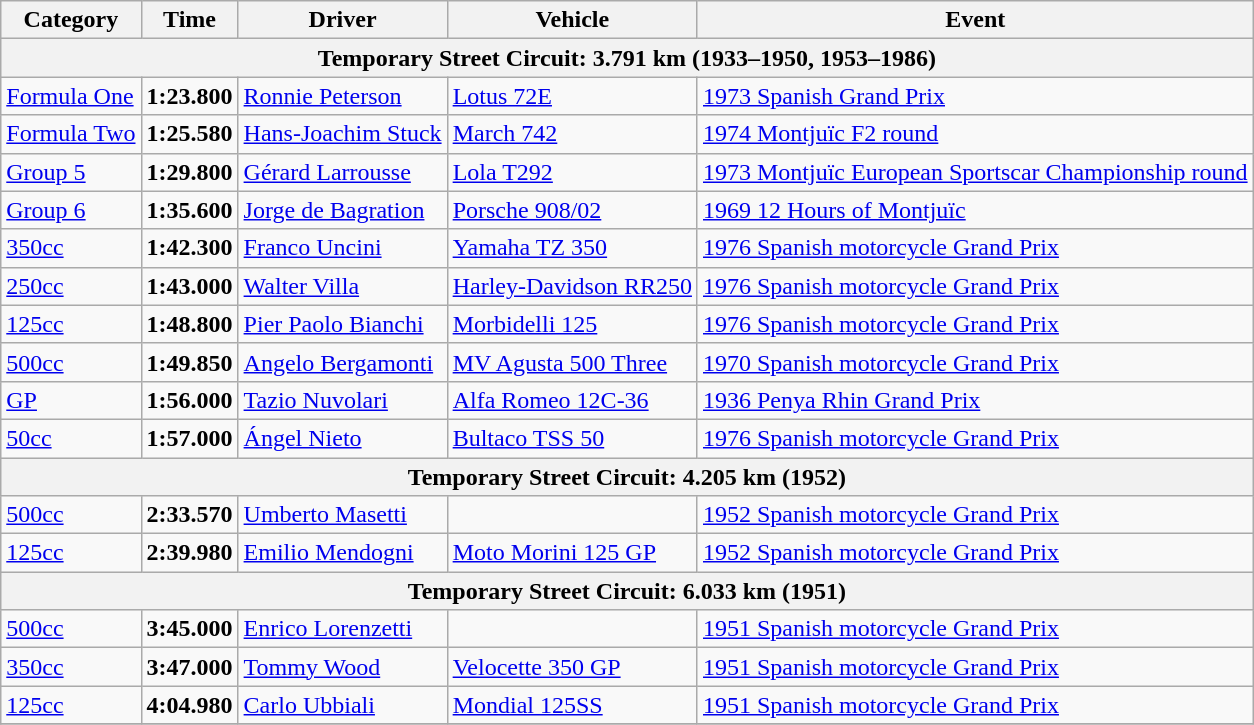<table class=wikitable>
<tr>
<th>Category</th>
<th>Time</th>
<th>Driver</th>
<th>Vehicle</th>
<th>Event</th>
</tr>
<tr>
<th colspan=5>Temporary Street Circuit: 3.791 km (1933–1950, 1953–1986)</th>
</tr>
<tr>
<td><a href='#'>Formula One</a></td>
<td><strong>1:23.800</strong></td>
<td><a href='#'>Ronnie Peterson</a></td>
<td><a href='#'>Lotus 72E</a></td>
<td><a href='#'>1973 Spanish Grand Prix</a></td>
</tr>
<tr>
<td><a href='#'>Formula Two</a></td>
<td><strong>1:25.580</strong></td>
<td><a href='#'>Hans-Joachim Stuck</a></td>
<td><a href='#'>March 742</a></td>
<td><a href='#'>1974 Montjuïc F2 round</a></td>
</tr>
<tr>
<td><a href='#'>Group 5</a></td>
<td><strong>1:29.800</strong></td>
<td><a href='#'>Gérard Larrousse</a></td>
<td><a href='#'>Lola T292</a></td>
<td><a href='#'>1973 Montjuïc European Sportscar Championship round</a></td>
</tr>
<tr>
<td><a href='#'>Group 6</a></td>
<td><strong>1:35.600</strong></td>
<td><a href='#'>Jorge de Bagration</a></td>
<td><a href='#'>Porsche 908/02</a></td>
<td><a href='#'>1969 12 Hours of Montjuïc</a></td>
</tr>
<tr>
<td><a href='#'>350cc</a></td>
<td><strong>1:42.300</strong></td>
<td><a href='#'>Franco Uncini</a></td>
<td><a href='#'>Yamaha TZ 350</a></td>
<td><a href='#'>1976 Spanish motorcycle Grand Prix</a></td>
</tr>
<tr>
<td><a href='#'>250cc</a></td>
<td><strong>1:43.000</strong></td>
<td><a href='#'>Walter Villa</a></td>
<td><a href='#'>Harley-Davidson RR250</a></td>
<td><a href='#'>1976 Spanish motorcycle Grand Prix</a></td>
</tr>
<tr>
<td><a href='#'>125cc</a></td>
<td><strong>1:48.800</strong></td>
<td><a href='#'>Pier Paolo Bianchi</a></td>
<td><a href='#'>Morbidelli 125</a></td>
<td><a href='#'>1976 Spanish motorcycle Grand Prix</a></td>
</tr>
<tr>
<td><a href='#'>500cc</a></td>
<td><strong>1:49.850</strong></td>
<td><a href='#'>Angelo Bergamonti</a></td>
<td><a href='#'>MV Agusta 500 Three</a></td>
<td><a href='#'>1970 Spanish motorcycle Grand Prix</a></td>
</tr>
<tr>
<td><a href='#'>GP</a></td>
<td><strong>1:56.000</strong></td>
<td><a href='#'>Tazio Nuvolari</a></td>
<td><a href='#'>Alfa Romeo 12C-36</a></td>
<td><a href='#'>1936 Penya Rhin Grand Prix</a></td>
</tr>
<tr>
<td><a href='#'>50cc</a></td>
<td><strong>1:57.000</strong></td>
<td><a href='#'>Ángel Nieto</a></td>
<td><a href='#'>Bultaco TSS 50</a></td>
<td><a href='#'>1976 Spanish motorcycle Grand Prix</a></td>
</tr>
<tr>
<th colspan=5>Temporary Street Circuit: 4.205 km (1952)</th>
</tr>
<tr>
<td><a href='#'>500cc</a></td>
<td><strong>2:33.570</strong></td>
<td><a href='#'>Umberto Masetti</a></td>
<td></td>
<td><a href='#'>1952 Spanish motorcycle Grand Prix</a></td>
</tr>
<tr>
<td><a href='#'>125cc</a></td>
<td><strong>2:39.980</strong></td>
<td><a href='#'>Emilio Mendogni</a></td>
<td><a href='#'>Moto Morini 125 GP</a></td>
<td><a href='#'>1952 Spanish motorcycle Grand Prix</a></td>
</tr>
<tr>
<th colspan=5>Temporary Street Circuit: 6.033 km (1951)</th>
</tr>
<tr>
<td><a href='#'>500cc</a></td>
<td><strong>3:45.000</strong></td>
<td><a href='#'>Enrico Lorenzetti</a></td>
<td></td>
<td><a href='#'>1951 Spanish motorcycle Grand Prix</a></td>
</tr>
<tr>
<td><a href='#'>350cc</a></td>
<td><strong>3:47.000</strong></td>
<td><a href='#'>Tommy Wood</a></td>
<td><a href='#'>Velocette 350 GP</a></td>
<td><a href='#'>1951 Spanish motorcycle Grand Prix</a></td>
</tr>
<tr>
<td><a href='#'>125cc</a></td>
<td><strong>4:04.980</strong></td>
<td><a href='#'>Carlo Ubbiali</a></td>
<td><a href='#'>Mondial 125SS</a></td>
<td><a href='#'>1951 Spanish motorcycle Grand Prix</a></td>
</tr>
<tr>
</tr>
</table>
